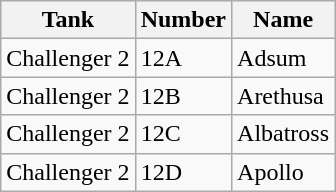<table class="wikitable">
<tr>
<th>Tank</th>
<th>Number</th>
<th>Name</th>
</tr>
<tr>
<td>Challenger 2</td>
<td>12A</td>
<td>Adsum</td>
</tr>
<tr>
<td>Challenger 2</td>
<td>12B</td>
<td>Arethusa</td>
</tr>
<tr>
<td>Challenger 2</td>
<td>12C</td>
<td>Albatross</td>
</tr>
<tr>
<td>Challenger 2</td>
<td>12D</td>
<td>Apollo</td>
</tr>
</table>
